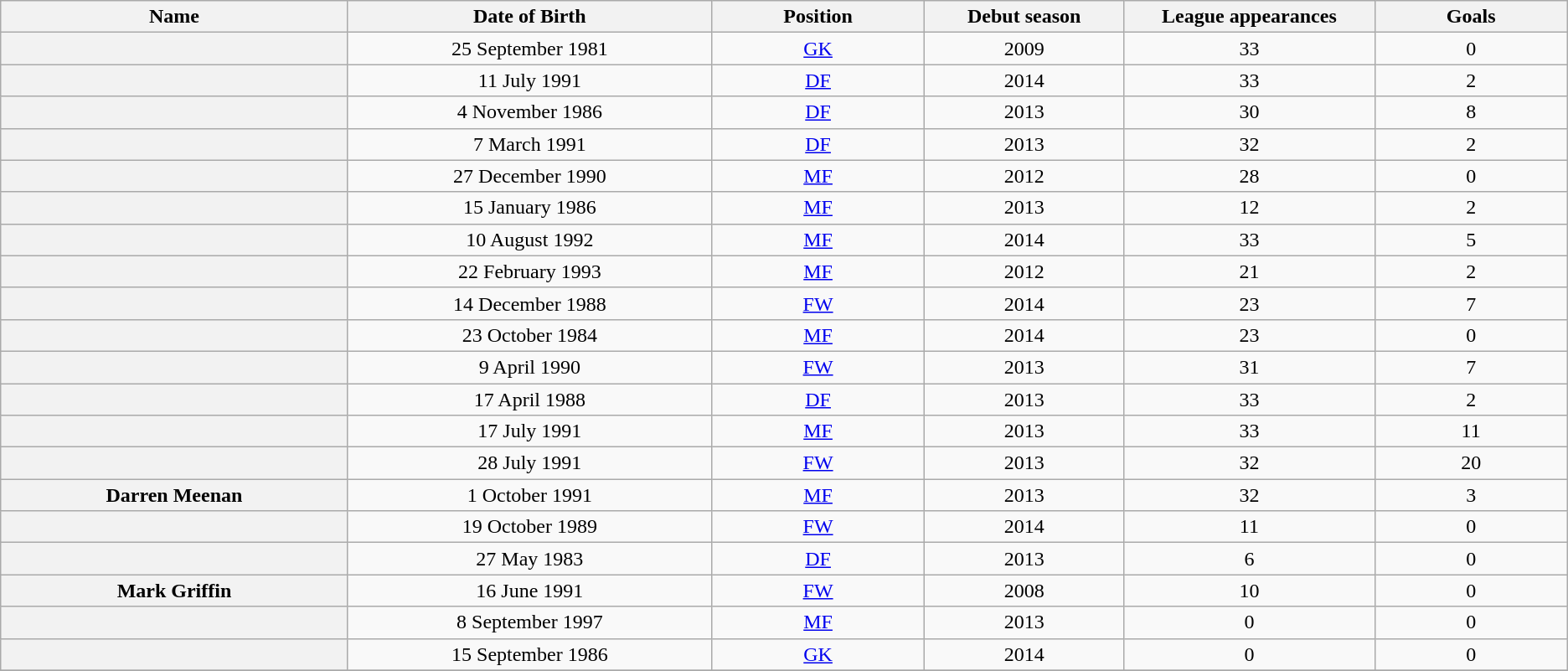<table class="sortable wikitable plainrowheaders"  style="text-align: center;">
<tr>
<th scope="col" style="width:2%;">Name</th>
<th scope="col" style="width:2%;">Date of Birth</th>
<th scope="col" style="width:1%;">Position</th>
<th scope="col" style="width:1%;">Debut season</th>
<th scope="col" style="width:1%;">League appearances</th>
<th scope="col" style="width:1%;">Goals</th>
</tr>
<tr>
<th scope="row"> </th>
<td>25 September 1981</td>
<td><a href='#'>GK</a></td>
<td>2009</td>
<td>33</td>
<td>0</td>
</tr>
<tr>
<th scope="row"> </th>
<td>11 July 1991</td>
<td><a href='#'>DF</a></td>
<td>2014</td>
<td>33</td>
<td>2</td>
</tr>
<tr>
<th scope="row"> </th>
<td>4 November 1986</td>
<td><a href='#'>DF</a></td>
<td>2013</td>
<td>30</td>
<td>8</td>
</tr>
<tr>
<th scope="row"> </th>
<td>7 March 1991</td>
<td><a href='#'>DF</a></td>
<td>2013</td>
<td>32</td>
<td>2</td>
</tr>
<tr>
<th scope="row"> </th>
<td>27 December 1990</td>
<td><a href='#'>MF</a></td>
<td>2012</td>
<td>28</td>
<td>0</td>
</tr>
<tr>
<th scope="row"> </th>
<td>15 January 1986</td>
<td><a href='#'>MF</a></td>
<td>2013</td>
<td>12</td>
<td>2</td>
</tr>
<tr>
<th scope="row"> </th>
<td>10 August 1992</td>
<td><a href='#'>MF</a></td>
<td>2014</td>
<td>33</td>
<td>5</td>
</tr>
<tr>
<th scope="row"> </th>
<td>22 February 1993</td>
<td><a href='#'>MF</a></td>
<td>2012</td>
<td>21</td>
<td>2</td>
</tr>
<tr>
<th scope="row"> </th>
<td>14 December 1988</td>
<td><a href='#'>FW</a></td>
<td>2014</td>
<td>23</td>
<td>7</td>
</tr>
<tr>
<th scope="row"> </th>
<td>23 October 1984</td>
<td><a href='#'>MF</a></td>
<td>2014</td>
<td>23</td>
<td>0</td>
</tr>
<tr>
<th scope="row"> </th>
<td>9 April 1990</td>
<td><a href='#'>FW</a></td>
<td>2013</td>
<td>31</td>
<td>7</td>
</tr>
<tr>
<th scope="row"> </th>
<td>17 April 1988</td>
<td><a href='#'>DF</a></td>
<td>2013</td>
<td>33</td>
<td>2</td>
</tr>
<tr>
<th scope="row"> </th>
<td>17 July 1991</td>
<td><a href='#'>MF</a></td>
<td>2013</td>
<td>33</td>
<td>11</td>
</tr>
<tr>
<th scope="row"> </th>
<td>28 July 1991</td>
<td><a href='#'>FW</a></td>
<td>2013</td>
<td>32</td>
<td>20</td>
</tr>
<tr>
<th scope="row"> Darren Meenan</th>
<td>1 October 1991</td>
<td><a href='#'>MF</a></td>
<td>2013</td>
<td>32</td>
<td>3</td>
</tr>
<tr>
<th scope="row"> </th>
<td>19 October 1989</td>
<td><a href='#'>FW</a></td>
<td>2014</td>
<td>11</td>
<td>0</td>
</tr>
<tr>
<th scope="row"> </th>
<td>27 May 1983</td>
<td><a href='#'>DF</a></td>
<td>2013</td>
<td>6</td>
<td>0</td>
</tr>
<tr>
<th scope="row"> Mark Griffin</th>
<td>16 June 1991</td>
<td><a href='#'>FW</a></td>
<td>2008</td>
<td>10</td>
<td>0</td>
</tr>
<tr>
<th scope="row"> </th>
<td>8 September 1997</td>
<td><a href='#'>MF</a></td>
<td>2013</td>
<td>0</td>
<td>0</td>
</tr>
<tr>
<th scope="row"> </th>
<td>15 September 1986</td>
<td><a href='#'>GK</a></td>
<td>2014</td>
<td>0</td>
<td>0</td>
</tr>
<tr>
</tr>
</table>
